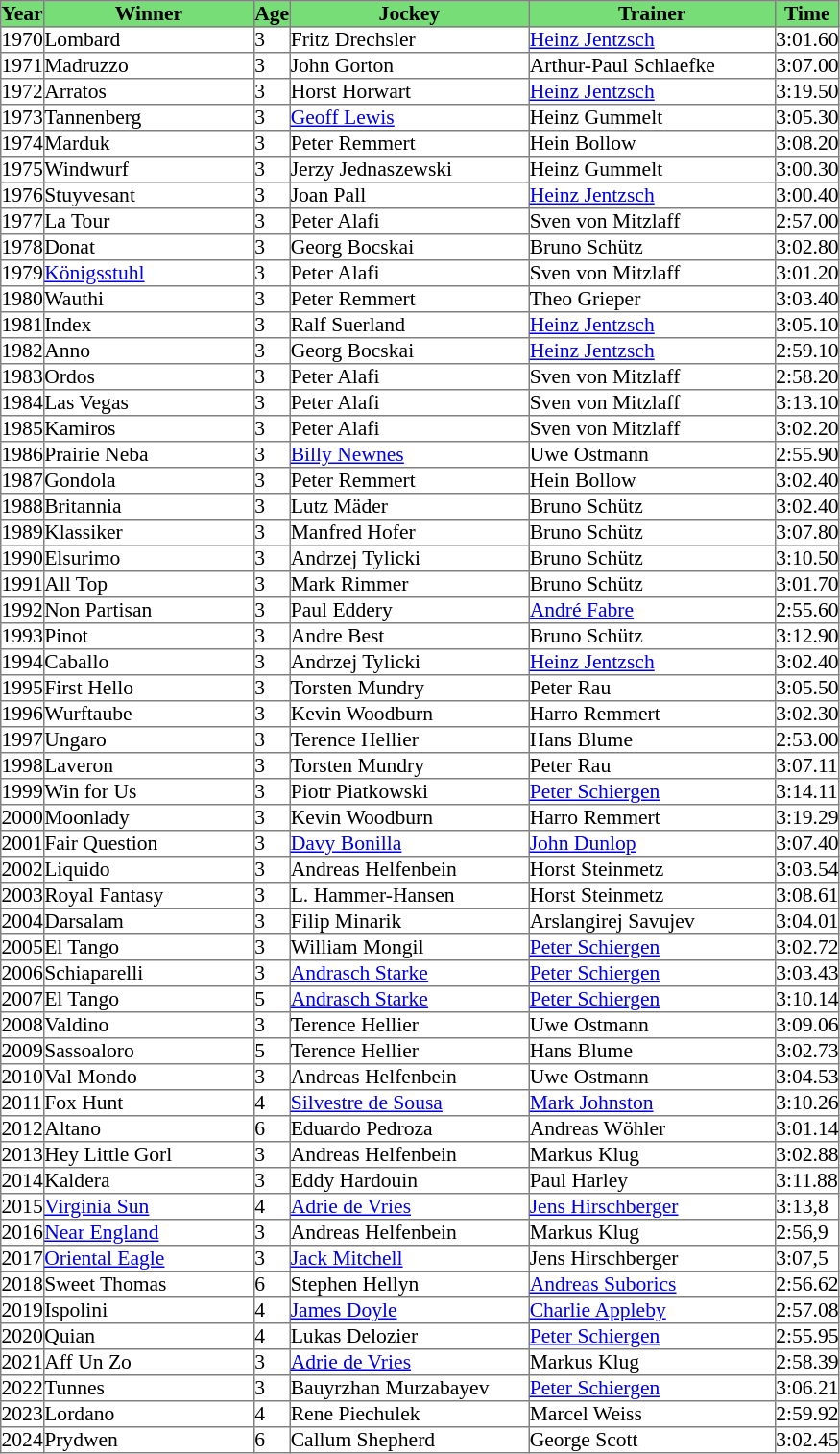<table class = "sortable" | border="1" cellpadding="0" style="border-collapse: collapse; font-size:90%">
<tr bgcolor="#77dd77" align="center">
<th>Year</th>
<th>Winner</th>
<th>Age</th>
<th>Jockey</th>
<th>Trainer</th>
<th>Time</th>
</tr>
<tr>
<td>1970</td>
<td width=145px>Lombard</td>
<td>3</td>
<td width=165px>Fritz Drechsler</td>
<td width=170px><a href='#'>Heinz Jentzsch</a></td>
<td>3:01.60</td>
</tr>
<tr>
<td>1971</td>
<td>Madruzzo</td>
<td>3</td>
<td>John Gorton</td>
<td>Arthur-Paul Schlaefke</td>
<td>3:07.00</td>
</tr>
<tr>
<td>1972</td>
<td>Arratos</td>
<td>3</td>
<td>Horst Horwart</td>
<td><a href='#'>Heinz Jentzsch</a></td>
<td>3:19.50</td>
</tr>
<tr>
<td>1973</td>
<td>Tannenberg</td>
<td>3</td>
<td><a href='#'>Geoff Lewis</a></td>
<td>Heinz Gummelt</td>
<td>3:05.30</td>
</tr>
<tr>
<td>1974</td>
<td>Marduk</td>
<td>3</td>
<td>Peter Remmert</td>
<td>Hein Bollow</td>
<td>3:08.20</td>
</tr>
<tr>
<td>1975</td>
<td>Windwurf</td>
<td>3</td>
<td>Jerzy Jednaszewski</td>
<td>Heinz Gummelt</td>
<td>3:00.30</td>
</tr>
<tr>
<td>1976</td>
<td>Stuyvesant</td>
<td>3</td>
<td>Joan Pall</td>
<td><a href='#'>Heinz Jentzsch</a></td>
<td>3:00.40</td>
</tr>
<tr>
<td>1977</td>
<td>La Tour</td>
<td>3</td>
<td>Peter Alafi</td>
<td>Sven von Mitzlaff</td>
<td>2:57.00</td>
</tr>
<tr>
<td>1978</td>
<td>Donat</td>
<td>3</td>
<td>Georg Bocskai</td>
<td>Bruno Schütz</td>
<td>3:02.80</td>
</tr>
<tr>
<td>1979</td>
<td><a href='#'>Königsstuhl</a></td>
<td>3</td>
<td>Peter Alafi</td>
<td>Sven von Mitzlaff</td>
<td>3:01.20</td>
</tr>
<tr>
<td>1980</td>
<td>Wauthi</td>
<td>3</td>
<td>Peter Remmert</td>
<td>Theo Grieper</td>
<td>3:03.40</td>
</tr>
<tr>
<td>1981</td>
<td>Index</td>
<td>3</td>
<td>Ralf Suerland</td>
<td><a href='#'>Heinz Jentzsch</a></td>
<td>3:05.10</td>
</tr>
<tr>
<td>1982</td>
<td>Anno</td>
<td>3</td>
<td>Georg Bocskai</td>
<td><a href='#'>Heinz Jentzsch</a></td>
<td>2:59.10</td>
</tr>
<tr>
<td>1983</td>
<td>Ordos</td>
<td>3</td>
<td>Peter Alafi</td>
<td>Sven von Mitzlaff</td>
<td>2:58.20</td>
</tr>
<tr>
<td>1984</td>
<td>Las Vegas</td>
<td>3</td>
<td>Peter Alafi</td>
<td>Sven von Mitzlaff</td>
<td>3:13.10</td>
</tr>
<tr>
<td>1985</td>
<td>Kamiros </td>
<td>3</td>
<td>Peter Alafi</td>
<td>Sven von Mitzlaff</td>
<td>3:02.20</td>
</tr>
<tr>
<td>1986</td>
<td>Prairie Neba</td>
<td>3</td>
<td><a href='#'>Billy Newnes</a></td>
<td>Uwe Ostmann</td>
<td>2:55.90</td>
</tr>
<tr>
<td>1987</td>
<td>Gondola</td>
<td>3</td>
<td>Peter Remmert</td>
<td>Hein Bollow</td>
<td>3:02.40</td>
</tr>
<tr>
<td>1988</td>
<td>Britannia</td>
<td>3</td>
<td>Lutz Mäder</td>
<td>Bruno Schütz</td>
<td>3:02.40</td>
</tr>
<tr>
<td>1989</td>
<td>Klassiker</td>
<td>3</td>
<td>Manfred Hofer</td>
<td>Bruno Schütz</td>
<td>3:07.80</td>
</tr>
<tr>
<td>1990</td>
<td>Elsurimo</td>
<td>3</td>
<td>Andrzej Tylicki</td>
<td>Bruno Schütz</td>
<td>3:10.50</td>
</tr>
<tr>
<td>1991</td>
<td>All Top</td>
<td>3</td>
<td>Mark Rimmer</td>
<td>Bruno Schütz</td>
<td>3:01.70</td>
</tr>
<tr>
<td>1992</td>
<td>Non Partisan</td>
<td>3</td>
<td>Paul Eddery</td>
<td><a href='#'>André Fabre</a></td>
<td>2:55.60</td>
</tr>
<tr>
<td>1993</td>
<td>Pinot</td>
<td>3</td>
<td>Andre Best</td>
<td>Bruno Schütz</td>
<td>3:12.90</td>
</tr>
<tr>
<td>1994</td>
<td>Caballo</td>
<td>3</td>
<td>Andrzej Tylicki</td>
<td><a href='#'>Heinz Jentzsch</a></td>
<td>3:02.40</td>
</tr>
<tr>
<td>1995</td>
<td>First Hello</td>
<td>3</td>
<td>Torsten Mundry</td>
<td>Peter Rau</td>
<td>3:05.50</td>
</tr>
<tr>
<td>1996</td>
<td>Wurftaube</td>
<td>3</td>
<td>Kevin Woodburn</td>
<td>Harro Remmert</td>
<td>3:02.30</td>
</tr>
<tr>
<td>1997</td>
<td>Ungaro</td>
<td>3</td>
<td>Terence Hellier</td>
<td>Hans Blume</td>
<td>2:53.00</td>
</tr>
<tr>
<td>1998</td>
<td>Laveron</td>
<td>3</td>
<td>Torsten Mundry</td>
<td>Peter Rau</td>
<td>3:07.11</td>
</tr>
<tr>
<td>1999</td>
<td>Win for Us</td>
<td>3</td>
<td>Piotr Piatkowski</td>
<td><a href='#'>Peter Schiergen</a></td>
<td>3:14.11</td>
</tr>
<tr>
<td>2000</td>
<td>Moonlady</td>
<td>3</td>
<td>Kevin Woodburn</td>
<td>Harro Remmert</td>
<td>3:19.29</td>
</tr>
<tr>
<td>2001</td>
<td>Fair Question</td>
<td>3</td>
<td><a href='#'>Davy Bonilla</a></td>
<td><a href='#'>John Dunlop</a></td>
<td>3:07.40</td>
</tr>
<tr>
<td>2002</td>
<td>Liquido</td>
<td>3</td>
<td>Andreas Helfenbein</td>
<td>Horst Steinmetz</td>
<td>3:03.54</td>
</tr>
<tr>
<td>2003</td>
<td>Royal Fantasy</td>
<td>3</td>
<td>L. Hammer-Hansen </td>
<td>Horst Steinmetz</td>
<td>3:08.61</td>
</tr>
<tr>
<td>2004</td>
<td>Darsalam</td>
<td>3</td>
<td>Filip Minarik</td>
<td>Arslangirej Savujev</td>
<td>3:04.01</td>
</tr>
<tr>
<td>2005</td>
<td>El Tango</td>
<td>3</td>
<td>William Mongil</td>
<td><a href='#'>Peter Schiergen</a></td>
<td>3:02.72</td>
</tr>
<tr>
<td>2006</td>
<td>Schiaparelli</td>
<td>3</td>
<td><a href='#'>Andrasch Starke</a></td>
<td><a href='#'>Peter Schiergen</a></td>
<td>3:03.43</td>
</tr>
<tr>
<td>2007</td>
<td>El Tango</td>
<td>5</td>
<td><a href='#'>Andrasch Starke</a></td>
<td><a href='#'>Peter Schiergen</a></td>
<td>3:10.14</td>
</tr>
<tr>
<td>2008</td>
<td>Valdino</td>
<td>3</td>
<td>Terence Hellier</td>
<td>Uwe Ostmann</td>
<td>3:09.06</td>
</tr>
<tr>
<td>2009</td>
<td>Sassoaloro</td>
<td>5</td>
<td>Terence Hellier</td>
<td>Hans Blume</td>
<td>3:02.73</td>
</tr>
<tr>
<td>2010</td>
<td>Val Mondo</td>
<td>3</td>
<td>Andreas Helfenbein</td>
<td>Uwe Ostmann</td>
<td>3:04.53</td>
</tr>
<tr>
<td>2011</td>
<td>Fox Hunt</td>
<td>4</td>
<td><a href='#'>Silvestre de Sousa</a></td>
<td><a href='#'>Mark Johnston</a></td>
<td>3:10.26</td>
</tr>
<tr>
<td>2012</td>
<td>Altano</td>
<td>6</td>
<td>Eduardo Pedroza</td>
<td>Andreas Wöhler</td>
<td>3:01.14</td>
</tr>
<tr>
<td>2013</td>
<td>Hey Little Gorl</td>
<td>3</td>
<td>Andreas Helfenbein</td>
<td>Markus Klug</td>
<td>3:02.88</td>
</tr>
<tr>
<td>2014</td>
<td>Kaldera</td>
<td>3</td>
<td>Eddy Hardouin</td>
<td>Paul Harley</td>
<td>3:11.88</td>
</tr>
<tr>
<td>2015</td>
<td><a href='#'>Virginia Sun</a></td>
<td>4</td>
<td><a href='#'>Adrie de Vries</a></td>
<td><a href='#'>Jens Hirschberger</a></td>
<td>3:13,8</td>
</tr>
<tr>
<td>2016</td>
<td><a href='#'>Near England</a></td>
<td>3</td>
<td>Andreas Helfenbein</td>
<td>Markus Klug</td>
<td>2:56,9</td>
</tr>
<tr>
<td>2017</td>
<td><a href='#'>Oriental Eagle</a></td>
<td>3</td>
<td><a href='#'>Jack Mitchell</a></td>
<td>Jens Hirschberger</td>
<td>3:07,5</td>
</tr>
<tr>
<td>2018</td>
<td>Sweet Thomas</td>
<td>6</td>
<td>Stephen Hellyn</td>
<td><a href='#'>Andreas Suborics</a></td>
<td>2:56.62</td>
</tr>
<tr>
<td>2019</td>
<td>Ispolini</td>
<td>4</td>
<td><a href='#'>James Doyle</a></td>
<td><a href='#'>Charlie Appleby</a></td>
<td>2:57.08</td>
</tr>
<tr>
<td>2020</td>
<td>Quian</td>
<td>4</td>
<td>Lukas Delozier</td>
<td><a href='#'>Peter Schiergen</a></td>
<td>2:55.95</td>
</tr>
<tr>
<td>2021</td>
<td>Aff Un Zo</td>
<td>3</td>
<td><a href='#'>Adrie de Vries</a></td>
<td>Markus Klug</td>
<td>2:58.39</td>
</tr>
<tr>
<td>2022</td>
<td>Tunnes</td>
<td>3</td>
<td>Bauyrzhan Murzabayev</td>
<td><a href='#'>Peter Schiergen</a></td>
<td>3:06.21</td>
</tr>
<tr>
<td>2023</td>
<td>Lordano</td>
<td>4</td>
<td>Rene Piechulek</td>
<td>Marcel Weiss</td>
<td>2:59.92</td>
</tr>
<tr>
<td>2024</td>
<td>Prydwen</td>
<td>6</td>
<td>Callum Shepherd</td>
<td>George Scott</td>
<td>3:02.45</td>
</tr>
</table>
